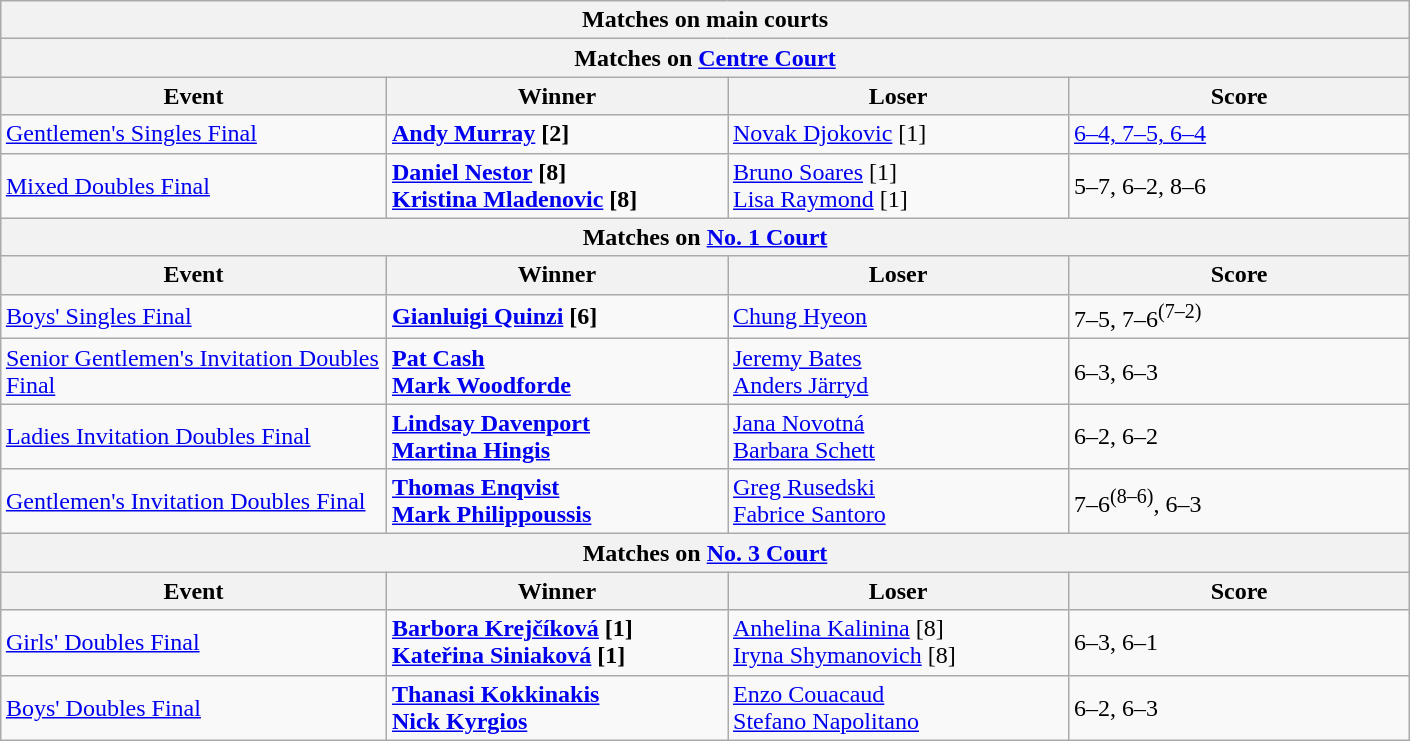<table class="wikitable collapsible uncollapsed" style="margin:auto;">
<tr>
<th colspan="4" style="white-space:nowrap;">Matches on main courts</th>
</tr>
<tr>
<th colspan="4">Matches on <a href='#'>Centre Court</a></th>
</tr>
<tr>
<th width=250>Event</th>
<th width=220>Winner</th>
<th width=220>Loser</th>
<th width=220>Score</th>
</tr>
<tr>
<td><a href='#'>Gentlemen's Singles Final</a></td>
<td> <strong><a href='#'>Andy Murray</a> [2]</strong></td>
<td> <a href='#'>Novak Djokovic</a> [1]</td>
<td><a href='#'>6–4, 7–5, 6–4</a></td>
</tr>
<tr>
<td><a href='#'>Mixed Doubles Final</a></td>
<td> <strong><a href='#'>Daniel Nestor</a> [8]</strong><br> <strong><a href='#'>Kristina Mladenovic</a> [8]</strong></td>
<td> <a href='#'>Bruno Soares</a> [1]<br> <a href='#'>Lisa Raymond</a> [1]</td>
<td>5–7, 6–2, 8–6</td>
</tr>
<tr>
<th colspan="4">Matches on <a href='#'>No. 1 Court</a></th>
</tr>
<tr>
<th width=250>Event</th>
<th width=220>Winner</th>
<th width=220>Loser</th>
<th width=220>Score</th>
</tr>
<tr>
<td><a href='#'>Boys' Singles Final</a></td>
<td> <strong><a href='#'>Gianluigi Quinzi</a> [6]</strong></td>
<td> <a href='#'>Chung Hyeon</a></td>
<td>7–5, 7–6<sup>(7–2)</sup></td>
</tr>
<tr>
<td><a href='#'>Senior Gentlemen's Invitation Doubles Final</a></td>
<td> <strong><a href='#'>Pat Cash</a></strong><br> <strong><a href='#'>Mark Woodforde</a></strong></td>
<td> <a href='#'>Jeremy Bates</a><br> <a href='#'>Anders Järryd</a></td>
<td>6–3, 6–3</td>
</tr>
<tr>
<td><a href='#'>Ladies Invitation Doubles Final</a></td>
<td> <strong><a href='#'>Lindsay Davenport</a></strong><br> <strong><a href='#'>Martina Hingis</a></strong></td>
<td> <a href='#'>Jana Novotná</a><br> <a href='#'>Barbara Schett</a></td>
<td>6–2, 6–2</td>
</tr>
<tr>
<td><a href='#'>Gentlemen's Invitation Doubles Final</a></td>
<td> <strong><a href='#'>Thomas Enqvist</a></strong><br> <strong><a href='#'>Mark Philippoussis</a></strong></td>
<td> <a href='#'>Greg Rusedski</a><br> <a href='#'>Fabrice Santoro</a></td>
<td>7–6<sup>(8–6)</sup>, 6–3</td>
</tr>
<tr>
<th colspan="4">Matches on <a href='#'>No. 3 Court</a></th>
</tr>
<tr>
<th width=250>Event</th>
<th width=220>Winner</th>
<th width=220>Loser</th>
<th width=220>Score</th>
</tr>
<tr>
<td><a href='#'>Girls' Doubles Final</a></td>
<td> <strong><a href='#'>Barbora Krejčíková</a> [1]</strong><br> <strong><a href='#'>Kateřina Siniaková</a> [1]</strong></td>
<td> <a href='#'>Anhelina Kalinina</a> [8]<br> <a href='#'>Iryna Shymanovich</a> [8]</td>
<td>6–3, 6–1</td>
</tr>
<tr>
<td><a href='#'>Boys' Doubles Final</a></td>
<td> <strong><a href='#'>Thanasi Kokkinakis</a></strong><br> <strong><a href='#'>Nick Kyrgios</a></strong></td>
<td> <a href='#'>Enzo Couacaud</a><br> <a href='#'>Stefano Napolitano</a></td>
<td>6–2, 6–3</td>
</tr>
</table>
